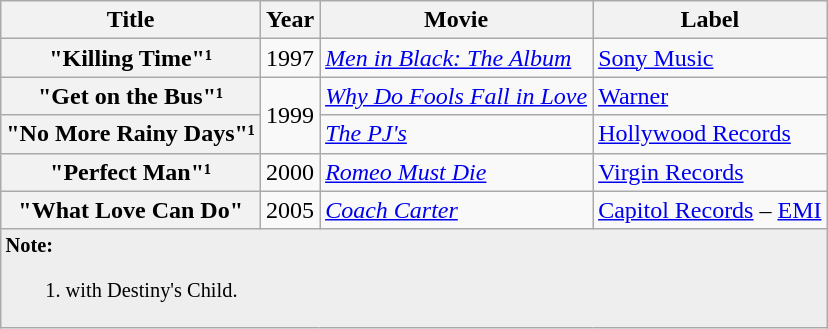<table class="wikitable plainrowheaders">
<tr ">
<th scope="col">Title</th>
<th scope="col">Year</th>
<th scope="col">Movie</th>
<th scope="col">Label</th>
</tr>
<tr>
<th scope="row">"Killing Time"¹</th>
<td align="left">1997</td>
<td align="left"><em><a href='#'>Men in Black: The Album</a></em></td>
<td align="left"><a href='#'>Sony Music</a></td>
</tr>
<tr>
<th scope="row">"Get on the Bus"¹</th>
<td style="text-align:left;" rowspan="2">1999</td>
<td align="left"><em><a href='#'>Why Do Fools Fall in Love</a></em></td>
<td align="left"><a href='#'>Warner</a></td>
</tr>
<tr>
<th scope="row">"No More Rainy Days"¹</th>
<td align="left"><em><a href='#'>The PJ's</a></em></td>
<td align="left"><a href='#'>Hollywood Records</a></td>
</tr>
<tr>
<th scope="row">"Perfect Man"¹</th>
<td align="left">2000</td>
<td align="left"><em><a href='#'>Romeo Must Die</a></em></td>
<td align="left"><a href='#'>Virgin Records</a></td>
</tr>
<tr>
<th scope="row">"What Love Can Do"</th>
<td align="left">2005</td>
<td align="left"><em><a href='#'>Coach Carter</a></em></td>
<td align="left"><a href='#'>Capitol Records</a> – <a href='#'>EMI</a></td>
</tr>
<tr>
<td colspan="8"  style="font-size:85%; background:#eee;"><strong>Note:</strong><br><ol><li>with Destiny's Child.</ol></td>
</tr>
</table>
